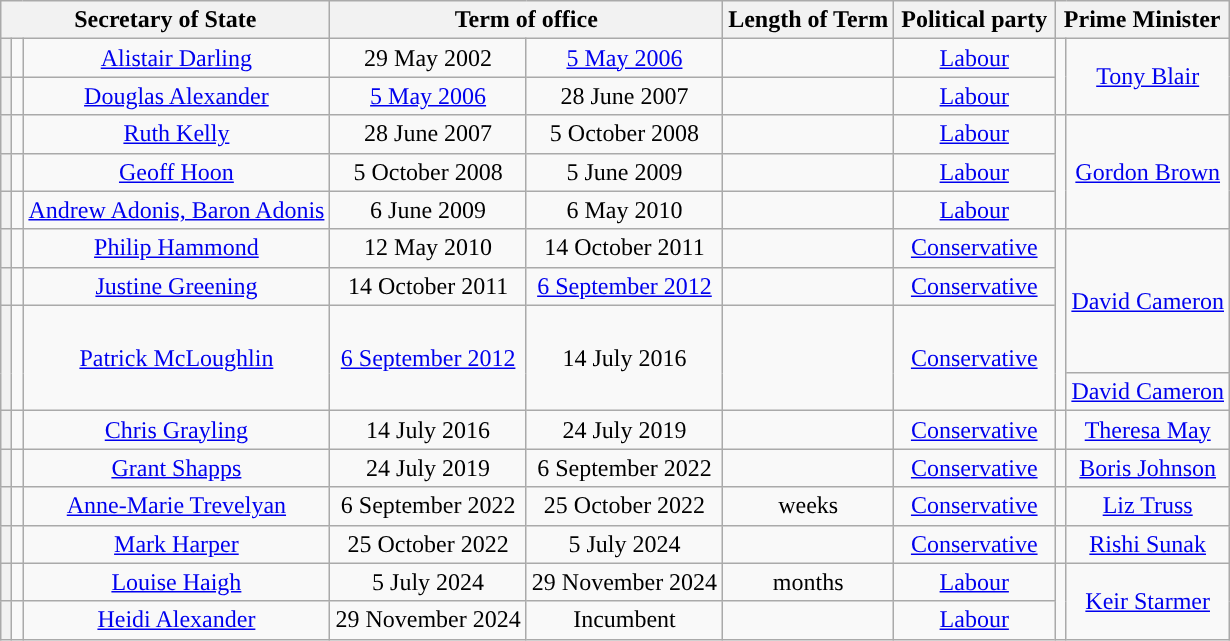<table class="wikitable" style="text-align:center">
<tr>
<th colspan=3>Secretary of State</th>
<th colspan=2 width=240>Term of office</th>
<th>Length of Term</th>
<th>Political party</th>
<th colspan=2>Prime Minister</th>
</tr>
<tr style="height:1em">
<th style="background-color:"></th>
<td></td>
<td><a href='#'>Alistair Darling</a><br></td>
<td>29 May 2002</td>
<td><a href='#'>5 May 2006</a></td>
<td></td>
<td width=100><a href='#'>Labour</a></td>
<td rowspan=2 style="background-color:"></td>
<td rowspan=2><a href='#'>Tony Blair</a></td>
</tr>
<tr style="height:1em">
<th style="background-color:"></th>
<td></td>
<td><a href='#'>Douglas Alexander</a><br></td>
<td><a href='#'>5 May 2006</a></td>
<td>28 June 2007</td>
<td></td>
<td><a href='#'>Labour</a></td>
</tr>
<tr style="height:1em">
<th style="background-color:"></th>
<td></td>
<td><a href='#'>Ruth Kelly</a><br></td>
<td>28 June 2007</td>
<td>5 October 2008</td>
<td></td>
<td><a href='#'>Labour</a></td>
<td rowspan=3 style="background-color:"></td>
<td rowspan=3><a href='#'>Gordon Brown</a></td>
</tr>
<tr style="height:1em">
<th style="background-color:"></th>
<td></td>
<td><a href='#'>Geoff Hoon</a><br></td>
<td>5 October 2008</td>
<td>5 June 2009</td>
<td></td>
<td><a href='#'>Labour</a></td>
</tr>
<tr style="height:1em">
<th style="background-color:"></th>
<td></td>
<td><a href='#'>Andrew Adonis, Baron Adonis</a></td>
<td>6 June 2009</td>
<td>6 May 2010</td>
<td></td>
<td><a href='#'>Labour</a></td>
</tr>
<tr style="height:1em">
<th style="background-color:"></th>
<td></td>
<td><a href='#'>Philip Hammond</a><br></td>
<td>12 May 2010</td>
<td>14 October 2011</td>
<td></td>
<td><a href='#'>Conservative</a></td>
<td rowspan=4 style="background-color:"></td>
<td rowspan=3><a href='#'>David Cameron</a><br></td>
</tr>
<tr style="height:1em">
<th style="background-color:"></th>
<td></td>
<td><a href='#'>Justine Greening</a><br></td>
<td>14 October 2011</td>
<td><a href='#'>6 September 2012</a></td>
<td></td>
<td><a href='#'>Conservative</a></td>
</tr>
<tr style= "height:45px">
<th rowspan=2 style="background-color:"></th>
<td rowspan=2></td>
<td rowspan=2><a href='#'>Patrick McLoughlin</a><br></td>
<td rowspan=2><a href='#'>6 September 2012</a></td>
<td rowspan=2>14 July 2016</td>
<td rowspan="2"></td>
<td rowspan=2><a href='#'>Conservative</a></td>
</tr>
<tr>
<td><a href='#'>David Cameron</a><br></td>
</tr>
<tr style="height:1em">
<th style="background-color:"></th>
<td></td>
<td><a href='#'>Chris Grayling</a><br></td>
<td>14 July 2016</td>
<td>24 July 2019</td>
<td></td>
<td><a href='#'>Conservative</a></td>
<td style="background-color:"></td>
<td><a href='#'>Theresa May</a></td>
</tr>
<tr style="height:1em">
<th style="background-color:"></th>
<td></td>
<td><a href='#'>Grant Shapps</a><br></td>
<td>24 July 2019</td>
<td>6 September 2022</td>
<td></td>
<td><a href='#'>Conservative</a></td>
<td style="background-color:"></td>
<td><a href='#'>Boris Johnson</a></td>
</tr>
<tr style="height:1em">
<th style="background-color:"></th>
<td></td>
<td><a href='#'>Anne-Marie Trevelyan</a><br></td>
<td>6 September 2022</td>
<td>25 October 2022</td>
<td> weeks</td>
<td><a href='#'>Conservative</a></td>
<td style="background-color:"></td>
<td><a href='#'>Liz Truss</a></td>
</tr>
<tr style="height:1em">
<th style="background-color:"></th>
<td></td>
<td><a href='#'>Mark Harper</a><br></td>
<td>25 October 2022</td>
<td>5 July 2024</td>
<td></td>
<td><a href='#'>Conservative</a></td>
<td style="background-color:"></td>
<td><a href='#'>Rishi Sunak</a></td>
</tr>
<tr style="height:1em">
<th style="background-color:"></th>
<td></td>
<td><a href='#'>Louise Haigh</a><br></td>
<td>5 July 2024</td>
<td>29 November 2024</td>
<td> months</td>
<td><a href='#'>Labour</a></td>
<td rowspan="2" style="background-color:"></td>
<td rowspan="2"><a href='#'>Keir Starmer</a></td>
</tr>
<tr style="height:1em">
<th style="background-color:"></th>
<td></td>
<td><a href='#'>Heidi Alexander</a><br></td>
<td>29 November 2024</td>
<td>Incumbent</td>
<td></td>
<td><a href='#'>Labour</a></td>
</tr>
</table>
